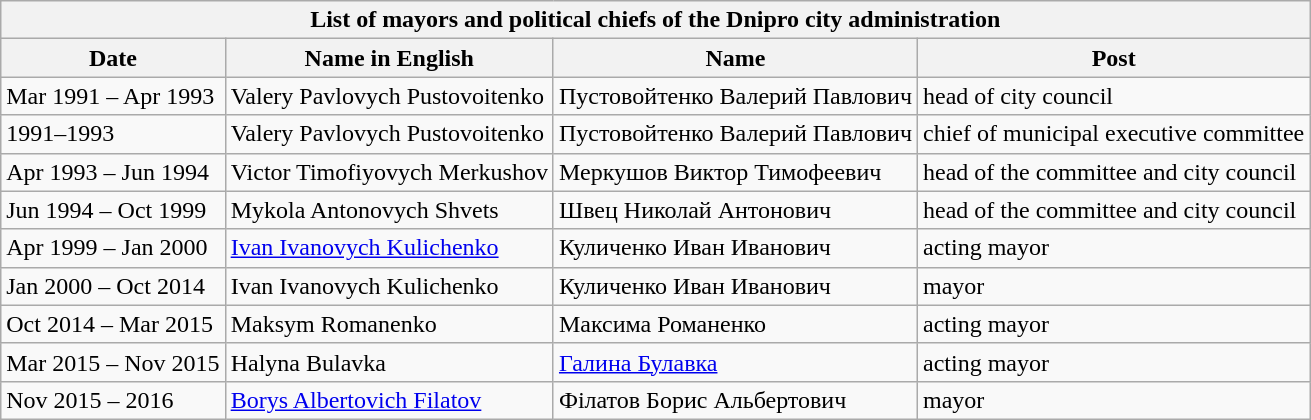<table class="wikitable">
<tr>
<th colspan="4">List of mayors and political chiefs of the Dnipro city administration</th>
</tr>
<tr>
<th>Date</th>
<th>Name in English</th>
<th>Name</th>
<th>Post</th>
</tr>
<tr valign=top>
<td>Mar 1991 – Apr 1993</td>
<td>Valery Pavlovych Pustovoitenko</td>
<td>Пустовойтенко Валерий Павлович</td>
<td>head of city council</td>
</tr>
<tr valign=top>
<td>1991–1993</td>
<td>Valery Pavlovych Pustovoitenko</td>
<td>Пустовойтенко Валерий Павлович</td>
<td>chief of municipal executive committee</td>
</tr>
<tr valign=top>
<td>Apr 1993 – Jun 1994</td>
<td>Victor Timofiyovych Merkushov</td>
<td>Меркушов Виктор Тимофеевич</td>
<td>head of the committee and city council</td>
</tr>
<tr valign=top>
<td>Jun 1994 – Oct 1999</td>
<td>Mykola Antonovych Shvets</td>
<td>Швец Николай Антонович</td>
<td>head of the committee and city council</td>
</tr>
<tr valign=top>
<td>Apr 1999 – Jan 2000</td>
<td><a href='#'>Ivan Ivanovych Kulichenko</a></td>
<td>Куличенко Иван Иванович</td>
<td>acting mayor</td>
</tr>
<tr valign=top>
<td>Jan 2000 – Oct 2014</td>
<td>Ivan Ivanovych Kulichenko</td>
<td>Куличенко Иван Иванович</td>
<td>mayor</td>
</tr>
<tr valign=top>
<td>Oct 2014 – Mar 2015</td>
<td>Maksym Romanenko</td>
<td>Максима Романенко</td>
<td>acting mayor</td>
</tr>
<tr valign=top>
<td>Mar 2015 – Nov 2015</td>
<td>Halyna Bulavka</td>
<td><a href='#'>Галина Булавка</a></td>
<td>acting mayor</td>
</tr>
<tr valign=top>
<td>Nov 2015 – 2016</td>
<td><a href='#'>Borys Albertovich Filatov</a></td>
<td>Філатов Борис Альбертович</td>
<td>mayor</td>
</tr>
</table>
